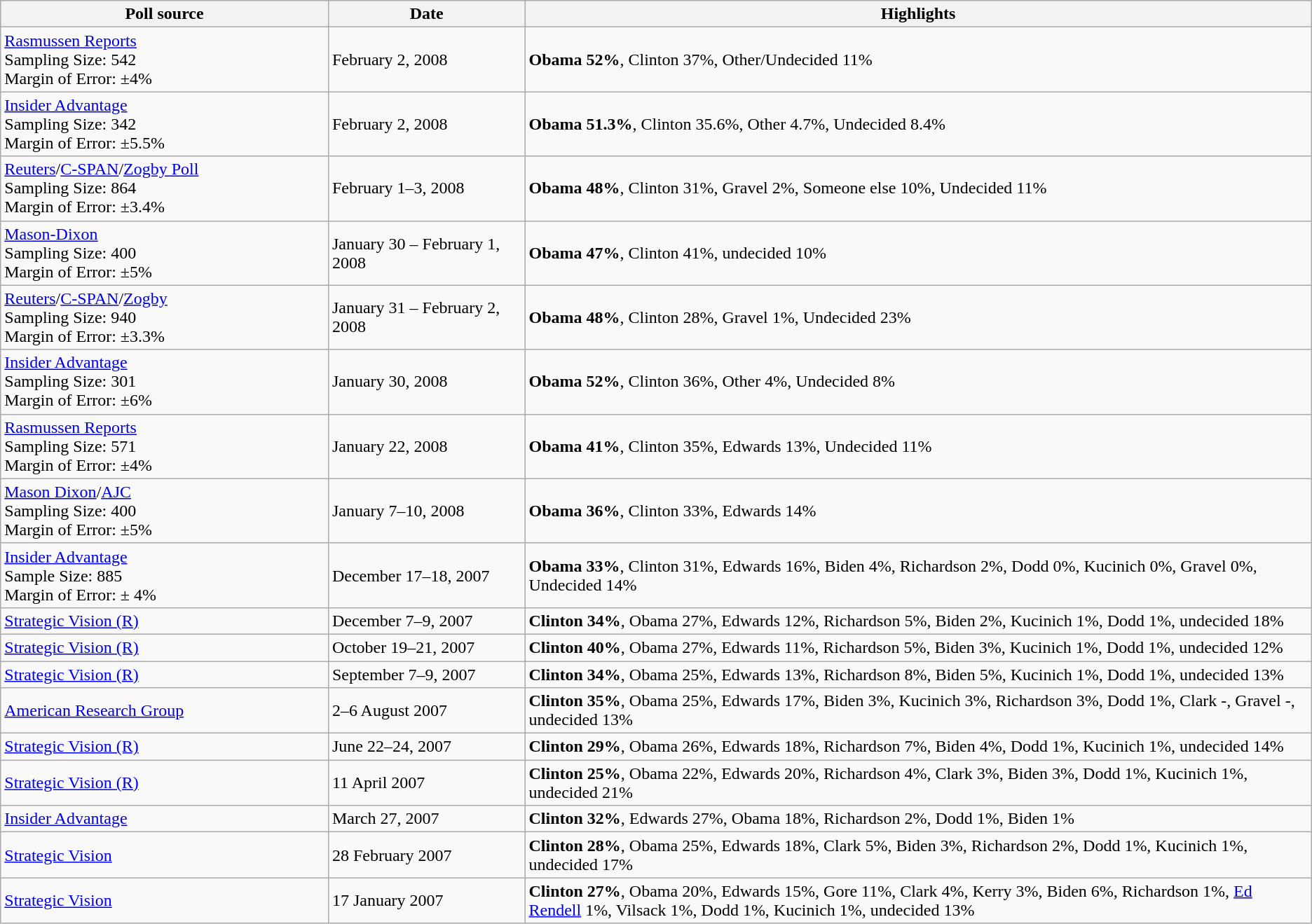<table class="wikitable sortable">
<tr>
<th width="25%">Poll source</th>
<th width="15%">Date</th>
<th width="60%">Highlights</th>
</tr>
<tr>
<td><a href='#'>Rasmussen Reports</a><br>Sampling Size: 542<br>
Margin of Error: ±4%</td>
<td>February 2, 2008</td>
<td><strong>Obama 52%</strong>, Clinton 37%, Other/Undecided 11%</td>
</tr>
<tr>
<td><a href='#'>Insider Advantage</a><br>Sampling Size: 342<br>
Margin of Error: ±5.5%</td>
<td>February 2, 2008</td>
<td><strong>Obama 51.3%</strong>, Clinton 35.6%, Other 4.7%, Undecided 8.4%</td>
</tr>
<tr>
<td><a href='#'>Reuters</a>/<a href='#'>C-SPAN</a>/<a href='#'>Zogby Poll</a><br>Sampling Size: 864<br>
Margin of Error: ±3.4%</td>
<td>February 1–3, 2008</td>
<td><strong>Obama 48%</strong>, Clinton 31%, Gravel 2%, Someone else 10%, Undecided 11%</td>
</tr>
<tr>
<td><a href='#'>Mason-Dixon</a><br>Sampling Size: 400<br>
Margin of Error: ±5%</td>
<td>January 30 – February 1, 2008</td>
<td><strong>Obama 47%</strong>, Clinton 41%, undecided 10%</td>
</tr>
<tr>
<td><a href='#'>Reuters</a>/<a href='#'>C-SPAN</a>/<a href='#'>Zogby</a><br>Sampling Size: 940<br>
Margin of Error: ±3.3%</td>
<td>January 31 – February 2, 2008</td>
<td><strong>Obama 48%</strong>, Clinton 28%, Gravel 1%, Undecided 23%</td>
</tr>
<tr>
<td><a href='#'>Insider Advantage</a><br>Sampling Size: 301<br>
Margin of Error: ±6%</td>
<td>January 30, 2008</td>
<td><strong>Obama 52%</strong>, Clinton 36%, Other 4%, Undecided 8%</td>
</tr>
<tr>
<td><a href='#'>Rasmussen Reports</a><br>Sampling Size: 571<br>
Margin of Error: ±4%</td>
<td>January 22, 2008</td>
<td><strong>Obama 41%</strong>, Clinton 35%, Edwards 13%, Undecided 11%</td>
</tr>
<tr>
<td><a href='#'>Mason Dixon</a>/<a href='#'>AJC</a><br>Sampling Size: 400<br>
Margin of Error: ±5%</td>
<td>January 7–10, 2008</td>
<td><strong>Obama 36%</strong>, Clinton 33%, Edwards 14%</td>
</tr>
<tr>
<td><a href='#'>Insider Advantage</a><br>Sample Size: 885<br>
Margin of Error: ± 4%</td>
<td>December 17–18, 2007</td>
<td><strong>Obama 33%</strong>, Clinton 31%, Edwards 16%, Biden 4%, Richardson 2%, Dodd 0%, Kucinich 0%, Gravel 0%, Undecided 14%</td>
</tr>
<tr>
<td><a href='#'>Strategic Vision (R)</a></td>
<td>December 7–9, 2007</td>
<td><strong>Clinton 34%</strong>, Obama 27%, Edwards 12%, Richardson 5%, Biden 2%, Kucinich 1%, Dodd 1%, undecided 18%</td>
</tr>
<tr>
<td><a href='#'>Strategic Vision (R)</a></td>
<td>October 19–21, 2007</td>
<td><strong>Clinton 40%</strong>, Obama 27%, Edwards 11%, Richardson 5%, Biden 3%, Kucinich 1%, Dodd 1%, undecided 12%</td>
</tr>
<tr>
<td><a href='#'>Strategic Vision (R)</a></td>
<td>September 7–9, 2007</td>
<td><strong>Clinton 34%</strong>, Obama 25%, Edwards 13%, Richardson 8%, Biden 5%, Kucinich 1%, Dodd 1%, undecided 13%</td>
</tr>
<tr>
<td><a href='#'>American Research Group</a></td>
<td>2–6 August 2007</td>
<td><strong>Clinton 35%</strong>, Obama 25%, Edwards 17%, Biden 3%, Kucinich 3%, Richardson 3%, Dodd 1%, Clark -, Gravel -, undecided 13%</td>
</tr>
<tr>
<td><a href='#'>Strategic Vision (R)</a></td>
<td>June 22–24, 2007</td>
<td><strong>Clinton 29%</strong>, Obama 26%, Edwards 18%, Richardson 7%, Biden 4%, Dodd 1%, Kucinich 1%, undecided 14%</td>
</tr>
<tr>
<td><a href='#'>Strategic Vision (R)</a></td>
<td>11 April 2007</td>
<td><strong>Clinton 25%</strong>, Obama 22%, Edwards 20%, Richardson 4%, Clark 3%, Biden 3%, Dodd 1%, Kucinich 1%, undecided 21%</td>
</tr>
<tr>
<td><a href='#'>Insider Advantage</a></td>
<td>March 27, 2007</td>
<td><strong>Clinton 32%</strong>, Edwards 27%, Obama 18%, Richardson 2%, Dodd 1%, Biden 1%</td>
</tr>
<tr>
<td><a href='#'>Strategic Vision</a></td>
<td>28 February 2007</td>
<td><strong>Clinton 28%</strong>, Obama 25%, Edwards 18%, Clark 5%, Biden 3%, Richardson 2%, Dodd 1%, Kucinich 1%, undecided 17%</td>
</tr>
<tr>
<td><a href='#'>Strategic Vision</a></td>
<td>17 January 2007</td>
<td><strong>Clinton 27%</strong>, Obama 20%, Edwards 15%, Gore 11%, Clark 4%, Kerry 3%, Biden 6%, Richardson 1%, <a href='#'>Ed Rendell</a> 1%, Vilsack 1%, Dodd 1%, Kucinich 1%, undecided 13%</td>
</tr>
</table>
